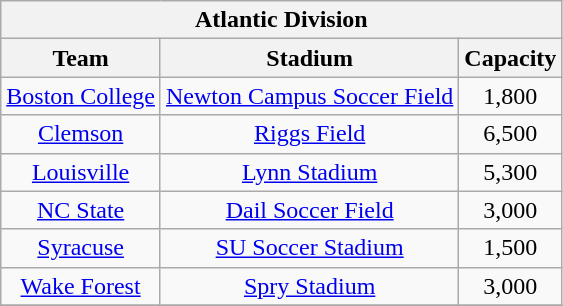<table class="wikitable sortable" style="text-align:center">
<tr>
<th colspan=3>Atlantic Division</th>
</tr>
<tr>
<th>Team</th>
<th>Stadium</th>
<th>Capacity</th>
</tr>
<tr>
<td><a href='#'>Boston College</a></td>
<td><a href='#'>Newton Campus Soccer Field</a></td>
<td>1,800</td>
</tr>
<tr>
<td><a href='#'>Clemson</a></td>
<td><a href='#'>Riggs Field</a></td>
<td>6,500</td>
</tr>
<tr>
<td><a href='#'>Louisville</a></td>
<td><a href='#'>Lynn Stadium</a></td>
<td>5,300</td>
</tr>
<tr>
<td><a href='#'>NC State</a></td>
<td><a href='#'>Dail Soccer Field</a></td>
<td>3,000</td>
</tr>
<tr>
<td><a href='#'>Syracuse</a></td>
<td><a href='#'>SU Soccer Stadium</a></td>
<td>1,500</td>
</tr>
<tr>
<td><a href='#'>Wake Forest</a></td>
<td><a href='#'>Spry Stadium</a></td>
<td>3,000</td>
</tr>
<tr>
</tr>
</table>
